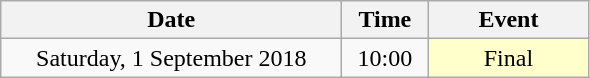<table class = "wikitable" style="text-align:center;">
<tr>
<th width=220>Date</th>
<th width=50>Time</th>
<th width=100>Event</th>
</tr>
<tr>
<td>Saturday, 1 September 2018</td>
<td>10:00</td>
<td bgcolor=ffffcc>Final</td>
</tr>
</table>
